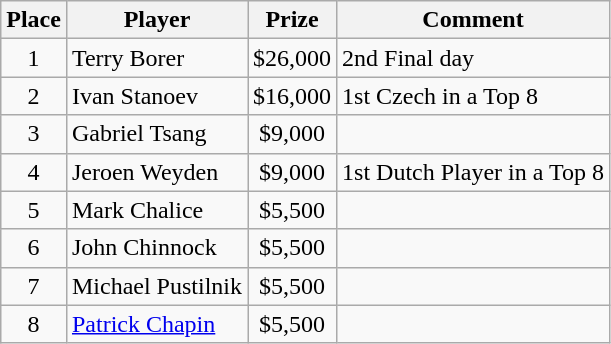<table class="wikitable">
<tr>
<th>Place</th>
<th>Player</th>
<th>Prize</th>
<th>Comment</th>
</tr>
<tr>
<td align=center>1</td>
<td> Terry Borer</td>
<td align=center>$26,000</td>
<td>2nd Final day</td>
</tr>
<tr>
<td align=center>2</td>
<td> Ivan Stanoev</td>
<td align=center>$16,000</td>
<td>1st Czech in a Top 8</td>
</tr>
<tr>
<td align=center>3</td>
<td> Gabriel Tsang</td>
<td align=center>$9,000</td>
<td></td>
</tr>
<tr>
<td align=center>4</td>
<td> Jeroen Weyden</td>
<td align=center>$9,000</td>
<td>1st Dutch Player in a Top 8</td>
</tr>
<tr>
<td align=center>5</td>
<td> Mark Chalice</td>
<td align=center>$5,500</td>
<td></td>
</tr>
<tr>
<td align=center>6</td>
<td> John Chinnock</td>
<td align=center>$5,500</td>
<td></td>
</tr>
<tr>
<td align=center>7</td>
<td> Michael Pustilnik</td>
<td align=center>$5,500</td>
<td></td>
</tr>
<tr>
<td align=center>8</td>
<td> <a href='#'>Patrick Chapin</a></td>
<td align=center>$5,500</td>
<td></td>
</tr>
</table>
